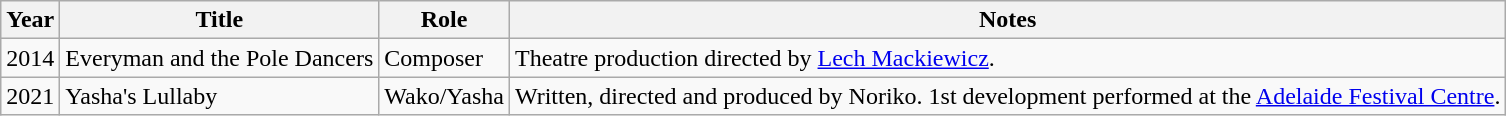<table class="wikitable">
<tr>
<th>Year</th>
<th>Title</th>
<th>Role</th>
<th>Notes</th>
</tr>
<tr>
<td>2014</td>
<td>Everyman and the Pole Dancers</td>
<td>Composer</td>
<td>Theatre production directed by <a href='#'>Lech Mackiewicz</a>.</td>
</tr>
<tr>
<td>2021</td>
<td>Yasha's Lullaby</td>
<td>Wako/Yasha</td>
<td>Written, directed and produced by Noriko. 1st development performed at the <a href='#'>Adelaide Festival Centre</a>.</td>
</tr>
</table>
